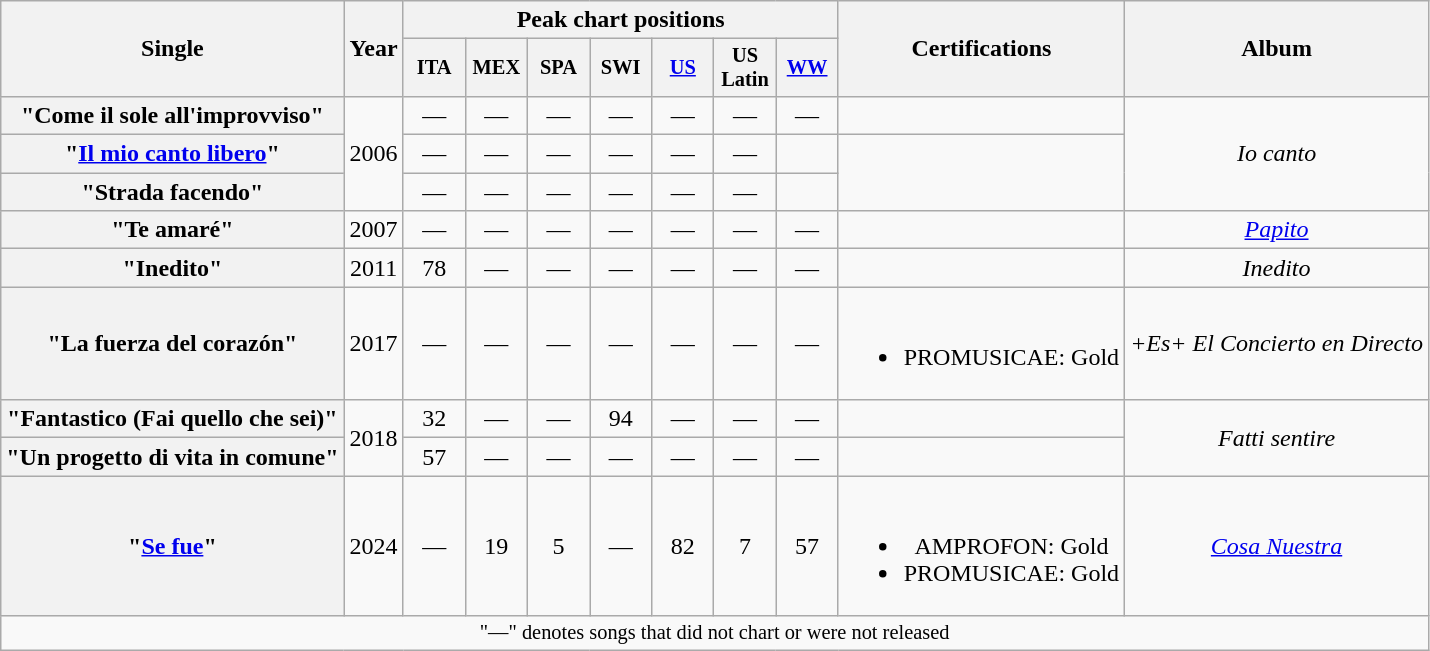<table class="wikitable plainrowheaders" style="text-align:center;">
<tr>
<th scope="col" rowspan="2">Single</th>
<th scope="col" rowspan="2">Year</th>
<th scope="col" colspan="7">Peak chart positions</th>
<th scope="col" rowspan="2">Certifications</th>
<th scope="col" rowspan="2">Album</th>
</tr>
<tr>
<th scope="col" style="width:35px;font-size:85%;">ITA<br></th>
<th scope="col" style="width:35px;font-size:85%;">MEX<br></th>
<th scope="col" style="width:35px;font-size:85%;">SPA<br></th>
<th scope="col" style="width:35px;font-size:85%;">SWI<br></th>
<th scope="col" style="width:35px;font-size:85%;"><a href='#'>US</a><br></th>
<th scope="col" style="width:35px;font-size:85%;">US<br>Latin<br></th>
<th scope="col" style="width:35px;font-size:85%;"><a href='#'>WW</a><br></th>
</tr>
<tr>
<th scope="row">"Come il sole all'improvviso"</th>
<td rowspan="3">2006</td>
<td>—</td>
<td>—</td>
<td>—</td>
<td>—</td>
<td>—</td>
<td>—</td>
<td>—</td>
<td></td>
<td rowspan="3"><em>Io canto</em></td>
</tr>
<tr>
<th scope="row">"<a href='#'>Il mio canto libero</a>"<br></th>
<td>—</td>
<td>—</td>
<td>—</td>
<td>—</td>
<td>—</td>
<td>—</td>
<td></td>
</tr>
<tr>
<th scope="row">"Strada facendo"</th>
<td>—</td>
<td>—</td>
<td>—</td>
<td>—</td>
<td>—</td>
<td>—</td>
<td></td>
</tr>
<tr>
<th scope="row">"Te amaré"<br></th>
<td>2007</td>
<td>—</td>
<td>—</td>
<td>—</td>
<td>—</td>
<td>—</td>
<td>—</td>
<td>—</td>
<td></td>
<td><em><a href='#'>Papito</a></em></td>
</tr>
<tr>
<th scope="row">"Inedito"<br></th>
<td>2011</td>
<td>78</td>
<td>—</td>
<td>—</td>
<td>—</td>
<td>—</td>
<td>—</td>
<td>—</td>
<td></td>
<td><em>Inedito</em></td>
</tr>
<tr>
<th scope="row">"La fuerza del corazón"<br></th>
<td>2017</td>
<td>—</td>
<td>—</td>
<td>—</td>
<td>—</td>
<td>—</td>
<td>—</td>
<td>—</td>
<td><br><ul><li>PROMUSICAE: Gold</li></ul></td>
<td><em>+Es+ El Concierto en Directo</em></td>
</tr>
<tr>
<th scope="row">"Fantastico (Fai quello che sei)"</th>
<td rowspan="2">2018</td>
<td>32</td>
<td>—</td>
<td>—</td>
<td>94</td>
<td>—</td>
<td>—</td>
<td>—</td>
<td></td>
<td rowspan="2"><em>Fatti sentire</em></td>
</tr>
<tr>
<th scope="row">"Un progetto di vita in comune"</th>
<td>57</td>
<td>—</td>
<td>—</td>
<td>—</td>
<td>—</td>
<td>—</td>
<td>—</td>
<td></td>
</tr>
<tr>
<th scope="row">"<a href='#'>Se fue</a>"<br></th>
<td>2024</td>
<td>—</td>
<td>19</td>
<td>5</td>
<td>—</td>
<td>82</td>
<td>7</td>
<td>57</td>
<td><br><ul><li>AMPROFON: Gold</li><li>PROMUSICAE: Gold</li></ul></td>
<td><em><a href='#'>Cosa Nuestra</a></em></td>
</tr>
<tr>
<td align="center" colspan="30" style="font-size:85%">"—" denotes songs that did not chart or were not released</td>
</tr>
</table>
